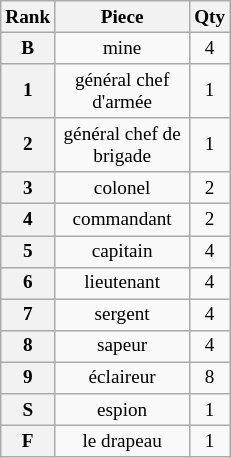<table class="wikitable mw-collapsible collapsed floatright" style="width:12em;font-size:80%;text-align:center;">
<tr>
<th>Rank</th>
<th>Piece</th>
<th>Qty</th>
</tr>
<tr>
<th>B</th>
<td>mine</td>
<td>4</td>
</tr>
<tr>
<th>1</th>
<td>général chef d'armée</td>
<td>1</td>
</tr>
<tr>
<th>2</th>
<td>général chef de brigade</td>
<td>1</td>
</tr>
<tr>
<th>3</th>
<td>colonel</td>
<td>2</td>
</tr>
<tr>
<th>4</th>
<td>commandant</td>
<td>2</td>
</tr>
<tr>
<th>5</th>
<td>capitain</td>
<td>4</td>
</tr>
<tr>
<th>6</th>
<td>lieutenant</td>
<td>4</td>
</tr>
<tr>
<th>7</th>
<td>sergent</td>
<td>4</td>
</tr>
<tr>
<th>8</th>
<td>sapeur</td>
<td>4</td>
</tr>
<tr>
<th>9</th>
<td>éclaireur</td>
<td>8</td>
</tr>
<tr>
<th>S</th>
<td>espion</td>
<td>1</td>
</tr>
<tr>
<th>F</th>
<td>le drapeau</td>
<td>1</td>
</tr>
</table>
